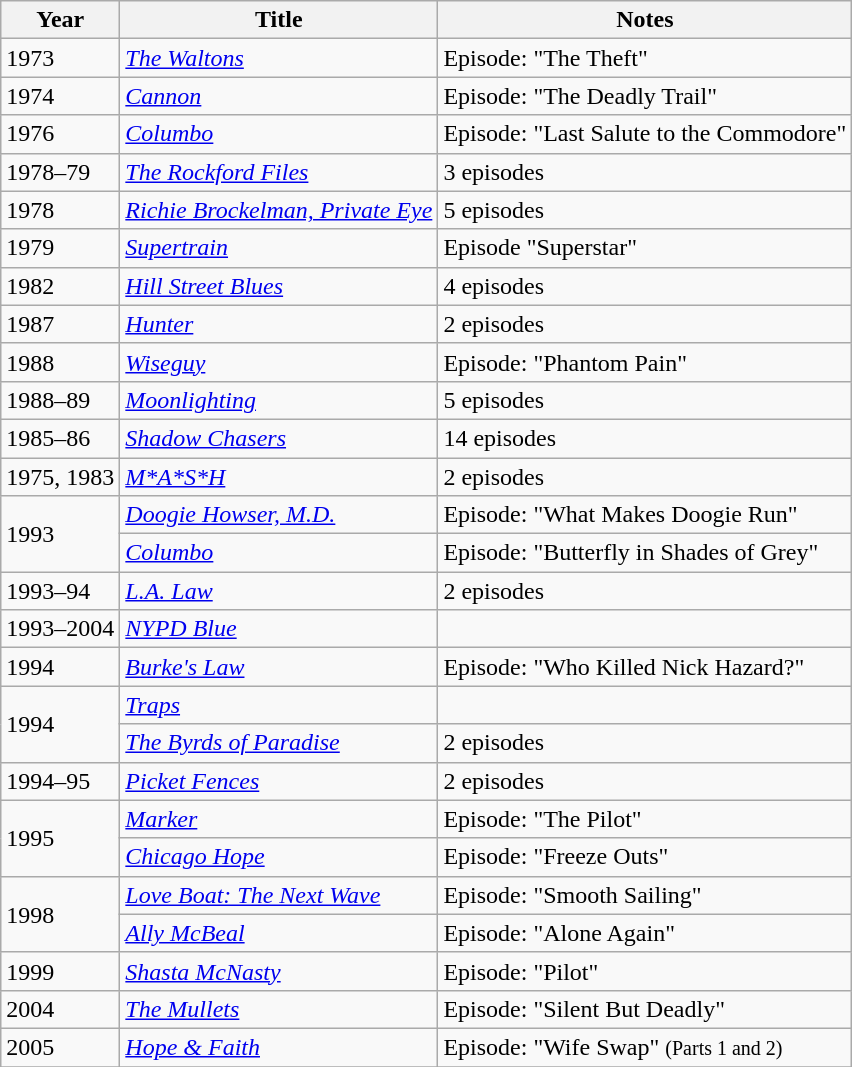<table class="wikitable">
<tr>
<th>Year</th>
<th>Title</th>
<th>Notes</th>
</tr>
<tr>
<td>1973</td>
<td><em><a href='#'>The Waltons</a></em></td>
<td>Episode: "The Theft"</td>
</tr>
<tr>
<td>1974</td>
<td><em><a href='#'>Cannon</a></em></td>
<td>Episode: "The Deadly Trail"</td>
</tr>
<tr>
<td>1976</td>
<td><em><a href='#'>Columbo</a></em></td>
<td>Episode: "Last Salute to the Commodore"</td>
</tr>
<tr>
<td>1978–79</td>
<td><em><a href='#'>The Rockford Files</a></em></td>
<td>3 episodes</td>
</tr>
<tr>
<td>1978</td>
<td><em><a href='#'>Richie Brockelman, Private Eye</a></em></td>
<td>5 episodes</td>
</tr>
<tr>
<td>1979</td>
<td><em><a href='#'>Supertrain</a></em></td>
<td>Episode "Superstar"</td>
</tr>
<tr>
<td>1982</td>
<td><em><a href='#'>Hill Street Blues</a></em></td>
<td>4 episodes</td>
</tr>
<tr>
<td>1987</td>
<td><em><a href='#'>Hunter</a></em></td>
<td>2 episodes</td>
</tr>
<tr>
<td>1988</td>
<td><em><a href='#'>Wiseguy</a></em></td>
<td>Episode: "Phantom Pain"</td>
</tr>
<tr>
<td>1988–89</td>
<td><em><a href='#'>Moonlighting</a></em></td>
<td>5 episodes</td>
</tr>
<tr>
<td>1985–86</td>
<td><em><a href='#'>Shadow Chasers</a></em></td>
<td>14 episodes</td>
</tr>
<tr>
<td>1975, 1983</td>
<td><em><a href='#'>M*A*S*H</a></em></td>
<td>2 episodes</td>
</tr>
<tr>
<td rowspan=2>1993</td>
<td><em><a href='#'>Doogie Howser, M.D.</a></em></td>
<td>Episode: "What Makes Doogie Run"</td>
</tr>
<tr>
<td><em><a href='#'>Columbo</a></em></td>
<td>Episode: "Butterfly in Shades of Grey"</td>
</tr>
<tr>
<td>1993–94</td>
<td><em><a href='#'>L.A. Law</a></em></td>
<td>2 episodes</td>
</tr>
<tr>
<td>1993–2004</td>
<td><em><a href='#'>NYPD Blue</a></em></td>
<td></td>
</tr>
<tr>
<td>1994</td>
<td><em><a href='#'>Burke's Law</a></em></td>
<td>Episode: "Who Killed Nick Hazard?"</td>
</tr>
<tr>
<td rowspan=2>1994</td>
<td><em><a href='#'>Traps</a></em></td>
<td></td>
</tr>
<tr>
<td><em><a href='#'>The Byrds of Paradise</a></em></td>
<td>2 episodes</td>
</tr>
<tr>
<td>1994–95</td>
<td><em><a href='#'>Picket Fences</a></em></td>
<td>2 episodes</td>
</tr>
<tr>
<td rowspan=2>1995</td>
<td><em><a href='#'>Marker</a></em></td>
<td>Episode: "The Pilot"</td>
</tr>
<tr>
<td><em><a href='#'>Chicago Hope</a></em></td>
<td>Episode: "Freeze Outs"</td>
</tr>
<tr>
<td rowspan=2>1998</td>
<td><em><a href='#'>Love Boat: The Next Wave</a></em></td>
<td>Episode: "Smooth Sailing"</td>
</tr>
<tr>
<td><em><a href='#'>Ally McBeal</a></em></td>
<td>Episode: "Alone Again"</td>
</tr>
<tr>
<td>1999</td>
<td><em><a href='#'>Shasta McNasty</a></em></td>
<td>Episode: "Pilot"</td>
</tr>
<tr>
<td>2004</td>
<td><em><a href='#'>The Mullets</a></em></td>
<td>Episode: "Silent But Deadly"</td>
</tr>
<tr>
<td>2005</td>
<td><em><a href='#'>Hope & Faith</a></em></td>
<td>Episode: "Wife Swap" <small>(Parts 1 and 2)</small></td>
</tr>
<tr>
</tr>
</table>
